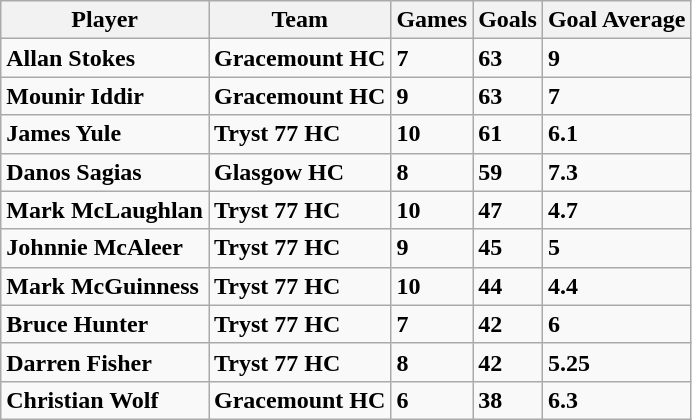<table class="wikitable">
<tr>
<th>Player</th>
<th>Team</th>
<th>Games</th>
<th>Goals</th>
<th>Goal Average</th>
</tr>
<tr>
<td><strong>Allan Stokes</strong></td>
<td><strong>Gracemount HC</strong></td>
<td><strong>7</strong></td>
<td><strong>63</strong></td>
<td><strong>9</strong></td>
</tr>
<tr>
<td><strong>Mounir Iddir</strong></td>
<td><strong>Gracemount HC</strong></td>
<td><strong>9</strong></td>
<td><strong>63</strong></td>
<td><strong>7</strong></td>
</tr>
<tr>
<td><strong>James Yule</strong></td>
<td><strong>Tryst 77 HC</strong></td>
<td><strong>10</strong></td>
<td><strong>61</strong></td>
<td><strong>6.1</strong></td>
</tr>
<tr>
<td><strong>Danos Sagias</strong></td>
<td><strong>Glasgow HC</strong></td>
<td><strong>8</strong></td>
<td><strong>59</strong></td>
<td><strong>7.3</strong></td>
</tr>
<tr>
<td><strong>Mark McLaughlan</strong></td>
<td><strong>Tryst 77 HC</strong></td>
<td><strong>10</strong></td>
<td><strong>47</strong></td>
<td><strong>4.7</strong></td>
</tr>
<tr>
<td><strong>Johnnie McAleer</strong></td>
<td><strong>Tryst 77 HC</strong></td>
<td><strong>9</strong></td>
<td><strong>45</strong></td>
<td><strong>5</strong></td>
</tr>
<tr>
<td><strong>Mark McGuinness</strong></td>
<td><strong>Tryst 77 HC</strong></td>
<td><strong>10</strong></td>
<td><strong>44</strong></td>
<td><strong>4.4</strong></td>
</tr>
<tr>
<td><strong>Bruce Hunter</strong></td>
<td><strong>Tryst 77 HC</strong></td>
<td><strong>7</strong></td>
<td><strong>42</strong></td>
<td><strong>6</strong></td>
</tr>
<tr>
<td><strong>Darren Fisher</strong></td>
<td><strong>Tryst 77 HC</strong></td>
<td><strong>8</strong></td>
<td><strong>42</strong></td>
<td><strong>5.25</strong></td>
</tr>
<tr>
<td><strong>Christian Wolf</strong></td>
<td><strong>Gracemount HC</strong></td>
<td><strong>6</strong></td>
<td><strong>38</strong></td>
<td><strong>6.3</strong></td>
</tr>
</table>
